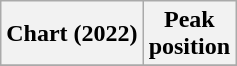<table class="wikitable plainrowheaders" style="text-align:center">
<tr>
<th scope="col">Chart (2022)</th>
<th scope="col">Peak<br>position</th>
</tr>
<tr>
</tr>
</table>
